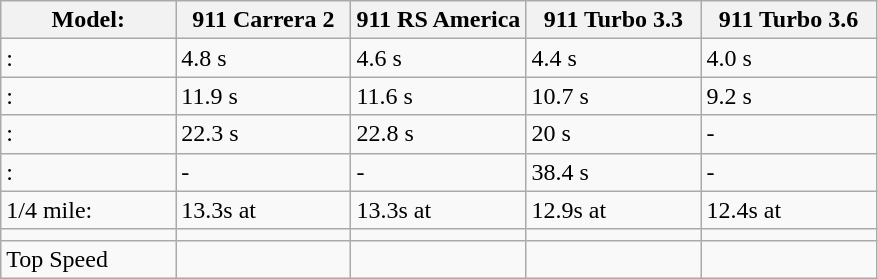<table class="wikitable">
<tr>
<th width="20%">Model:</th>
<th width="20%">911 Carrera 2</th>
<th width="20%">911 RS America</th>
<th width="20%">911 Turbo 3.3</th>
<th width="20%">911 Turbo 3.6</th>
</tr>
<tr>
<td>: </td>
<td>4.8 s</td>
<td>4.6 s</td>
<td>4.4 s</td>
<td>4.0 s</td>
</tr>
<tr>
<td>: </td>
<td>11.9 s</td>
<td>11.6 s</td>
<td>10.7 s</td>
<td>9.2 s</td>
</tr>
<tr>
<td>: </td>
<td>22.3 s</td>
<td>22.8 s</td>
<td>20 s</td>
<td>-</td>
</tr>
<tr>
<td>: </td>
<td>-</td>
<td>-</td>
<td>38.4 s</td>
<td>-</td>
</tr>
<tr>
<td>1/4 mile:</td>
<td>13.3s at </td>
<td>13.3s at </td>
<td>12.9s at </td>
<td>12.4s at </td>
</tr>
<tr>
<td></td>
<td></td>
<td></td>
<td></td>
<td></td>
</tr>
<tr>
<td>Top Speed</td>
<td></td>
<td></td>
<td></td>
<td></td>
</tr>
</table>
